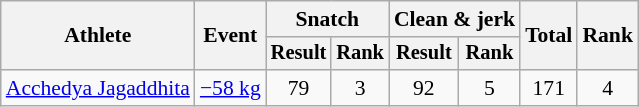<table class="wikitable" style="font-size:90%">
<tr>
<th rowspan="2">Athlete</th>
<th rowspan="2">Event</th>
<th colspan="2">Snatch</th>
<th colspan="2">Clean & jerk</th>
<th rowspan="2">Total</th>
<th rowspan="2">Rank</th>
</tr>
<tr style="font-size:95%">
<th>Result</th>
<th>Rank</th>
<th>Result</th>
<th>Rank</th>
</tr>
<tr align=center>
<td align=left><a href='#'>Acchedya Jagaddhita</a></td>
<td align=left><a href='#'>−58 kg</a></td>
<td>79</td>
<td>3</td>
<td>92</td>
<td>5</td>
<td>171</td>
<td>4</td>
</tr>
</table>
